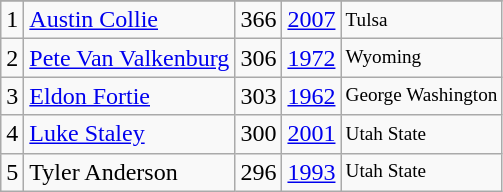<table class="wikitable">
<tr>
</tr>
<tr>
<td>1</td>
<td><a href='#'>Austin Collie</a></td>
<td>366</td>
<td><a href='#'>2007</a></td>
<td style="font-size:80%;">Tulsa</td>
</tr>
<tr>
<td>2</td>
<td><a href='#'>Pete Van Valkenburg</a></td>
<td>306</td>
<td><a href='#'>1972</a></td>
<td style="font-size:80%;">Wyoming</td>
</tr>
<tr>
<td>3</td>
<td><a href='#'>Eldon Fortie</a></td>
<td>303</td>
<td><a href='#'>1962</a></td>
<td style="font-size:80%;">George Washington</td>
</tr>
<tr>
<td>4</td>
<td><a href='#'>Luke Staley</a></td>
<td>300</td>
<td><a href='#'>2001</a></td>
<td style="font-size:80%;">Utah State</td>
</tr>
<tr>
<td>5</td>
<td>Tyler Anderson</td>
<td>296</td>
<td><a href='#'>1993</a></td>
<td style="font-size:80%;">Utah State</td>
</tr>
</table>
